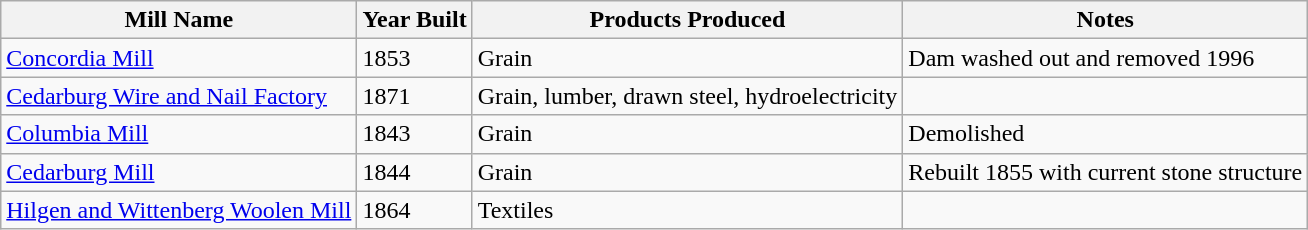<table class="wikitable">
<tr>
<th>Mill Name</th>
<th>Year Built</th>
<th>Products Produced</th>
<th>Notes</th>
</tr>
<tr>
<td><a href='#'>Concordia Mill</a></td>
<td>1853</td>
<td>Grain</td>
<td>Dam washed out and removed 1996</td>
</tr>
<tr>
<td><a href='#'>Cedarburg Wire and Nail Factory</a></td>
<td>1871</td>
<td>Grain, lumber, drawn steel, hydroelectricity</td>
<td></td>
</tr>
<tr>
<td><a href='#'>Columbia Mill</a></td>
<td>1843</td>
<td>Grain</td>
<td>Demolished</td>
</tr>
<tr>
<td><a href='#'>Cedarburg Mill</a></td>
<td>1844</td>
<td>Grain</td>
<td>Rebuilt 1855 with current stone structure</td>
</tr>
<tr>
<td><a href='#'>Hilgen and Wittenberg Woolen Mill</a></td>
<td>1864</td>
<td>Textiles</td>
<td></td>
</tr>
</table>
